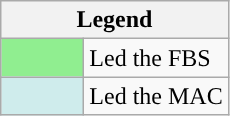<table class="wikitable">
<tr>
<th colspan="2">Legend</th>
</tr>
<tr>
<td bgcolor=lightgreen width=3em></td>
<td>Led the FBS</td>
</tr>
<tr>
<td style="background:#cfecec; width:3em;"></td>
<td>Led the MAC</td>
</tr>
</table>
